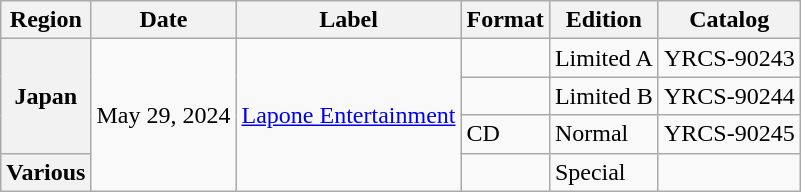<table class="wikitable plainrowheaders">
<tr>
<th>Region</th>
<th>Date</th>
<th>Label</th>
<th>Format</th>
<th>Edition</th>
<th>Catalog</th>
</tr>
<tr>
<th rowspan="3" scope="row">Japan</th>
<td rowspan="4">May 29, 2024</td>
<td rowspan="4"><a href='#'>Lapone Entertainment</a></td>
<td></td>
<td>Limited A</td>
<td>YRCS-90243</td>
</tr>
<tr>
<td></td>
<td>Limited B</td>
<td>YRCS-90244</td>
</tr>
<tr>
<td>CD</td>
<td>Normal</td>
<td>YRCS-90245</td>
</tr>
<tr>
<th scope="row">Various</th>
<td></td>
<td>Special</td>
<td></td>
</tr>
</table>
